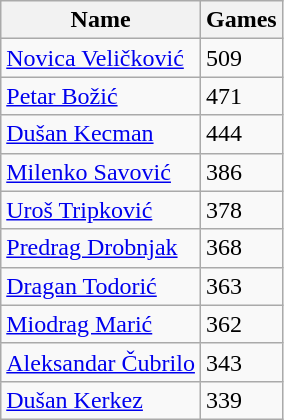<table class="wikitable">
<tr>
<th>Name</th>
<th>Games</th>
</tr>
<tr>
<td> <a href='#'>Novica Veličković</a></td>
<td>509</td>
</tr>
<tr>
<td> <a href='#'>Petar Božić</a></td>
<td>471</td>
</tr>
<tr>
<td> <a href='#'>Dušan Kecman</a></td>
<td>444</td>
</tr>
<tr>
<td> <a href='#'>Milenko Savović</a></td>
<td>386</td>
</tr>
<tr>
<td> <a href='#'>Uroš Tripković</a></td>
<td>378</td>
</tr>
<tr>
<td> <a href='#'>Predrag Drobnjak</a></td>
<td>368</td>
</tr>
<tr>
<td> <a href='#'>Dragan Todorić</a></td>
<td>363</td>
</tr>
<tr>
<td> <a href='#'>Miodrag Marić</a></td>
<td>362</td>
</tr>
<tr>
<td> <a href='#'>Aleksandar Čubrilo</a></td>
<td>343</td>
</tr>
<tr>
<td> <a href='#'>Dušan Kerkez</a></td>
<td>339</td>
</tr>
</table>
